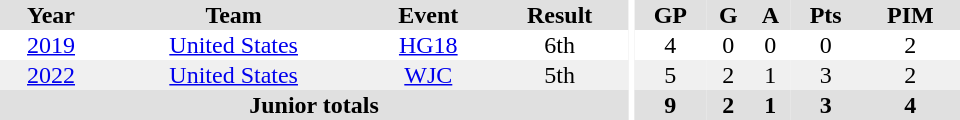<table border="0" cellpadding="1" cellspacing="0" ID="Table3" style="text-align:center; width:40em;">
<tr bgcolor="#e0e0e0">
<th>Year</th>
<th>Team</th>
<th>Event</th>
<th>Result</th>
<th rowspan="98" bgcolor="#ffffff"></th>
<th>GP</th>
<th>G</th>
<th>A</th>
<th>Pts</th>
<th>PIM</th>
</tr>
<tr>
<td><a href='#'>2019</a></td>
<td><a href='#'>United States</a></td>
<td><a href='#'>HG18</a></td>
<td>6th</td>
<td>4</td>
<td>0</td>
<td>0</td>
<td>0</td>
<td>2</td>
</tr>
<tr bgcolor="#f0f0f0">
<td><a href='#'>2022</a></td>
<td><a href='#'>United States</a></td>
<td><a href='#'>WJC</a></td>
<td>5th</td>
<td>5</td>
<td>2</td>
<td>1</td>
<td>3</td>
<td>2</td>
</tr>
<tr bgcolor="#e0e0e0">
<th colspan="4">Junior totals</th>
<th>9</th>
<th>2</th>
<th>1</th>
<th>3</th>
<th>4</th>
</tr>
</table>
